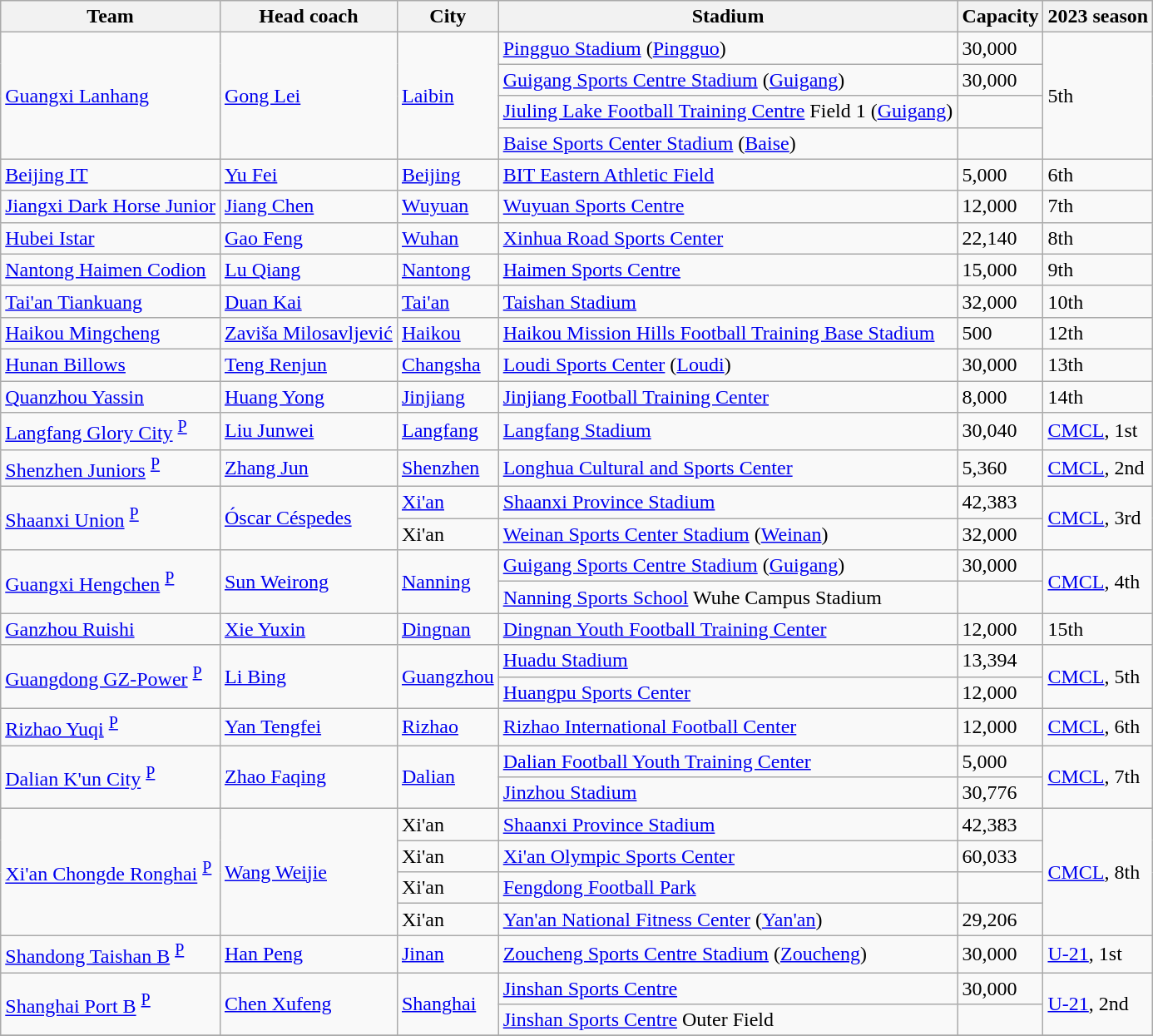<table class="wikitable sortable" style="font-size:100%">
<tr>
<th>Team</th>
<th>Head coach</th>
<th>City</th>
<th>Stadium</th>
<th>Capacity</th>
<th>2023 season</th>
</tr>
<tr>
<td rowspan="4"><a href='#'>Guangxi Lanhang</a></td>
<td rowspan="4"> <a href='#'>Gong Lei</a></td>
<td rowspan="4"><a href='#'>Laibin</a></td>
<td><a href='#'>Pingguo Stadium</a> (<a href='#'>Pingguo</a>)</td>
<td>30,000</td>
<td rowspan="4"; data-sort-value="1">5th</td>
</tr>
<tr>
<td><a href='#'>Guigang Sports Centre Stadium</a> (<a href='#'>Guigang</a>)</td>
<td>30,000</td>
</tr>
<tr>
<td><a href='#'>Jiuling Lake Football Training Centre</a> Field 1 (<a href='#'>Guigang</a>)</td>
<td></td>
</tr>
<tr>
<td><a href='#'>Baise Sports Center Stadium</a> (<a href='#'>Baise</a>)</td>
<td></td>
</tr>
<tr>
<td><a href='#'>Beijing IT</a></td>
<td> <a href='#'>Yu Fei</a></td>
<td><a href='#'>Beijing</a></td>
<td><a href='#'>BIT Eastern Athletic Field</a></td>
<td>5,000</td>
<td data-sort-value="2">6th</td>
</tr>
<tr>
<td><a href='#'>Jiangxi Dark Horse Junior</a></td>
<td> <a href='#'>Jiang Chen</a></td>
<td><a href='#'>Wuyuan</a></td>
<td><a href='#'>Wuyuan Sports Centre</a></td>
<td>12,000</td>
<td data-sort-value="3">7th</td>
</tr>
<tr>
<td><a href='#'>Hubei Istar</a></td>
<td> <a href='#'>Gao Feng</a></td>
<td><a href='#'>Wuhan</a></td>
<td><a href='#'>Xinhua Road Sports Center</a></td>
<td>22,140</td>
<td data-sort-value="4">8th</td>
</tr>
<tr>
<td><a href='#'>Nantong Haimen Codion</a></td>
<td> <a href='#'>Lu Qiang</a></td>
<td><a href='#'>Nantong</a></td>
<td><a href='#'>Haimen Sports Centre</a></td>
<td>15,000</td>
<td data-sort-value="5">9th</td>
</tr>
<tr>
<td><a href='#'>Tai'an Tiankuang</a></td>
<td> <a href='#'>Duan Kai</a></td>
<td><a href='#'>Tai'an</a></td>
<td><a href='#'>Taishan Stadium</a></td>
<td>32,000</td>
<td data-sort-value="6">10th</td>
</tr>
<tr>
<td><a href='#'>Haikou Mingcheng</a></td>
<td> <a href='#'>Zaviša Milosavljević</a></td>
<td><a href='#'>Haikou</a></td>
<td><a href='#'>Haikou Mission Hills Football Training Base Stadium</a></td>
<td>500</td>
<td data-sort-value="7">12th</td>
</tr>
<tr>
<td><a href='#'>Hunan Billows</a></td>
<td> <a href='#'>Teng Renjun</a></td>
<td><a href='#'>Changsha</a></td>
<td><a href='#'>Loudi Sports Center</a> (<a href='#'>Loudi</a>)</td>
<td>30,000</td>
<td data-sort-value="8">13th</td>
</tr>
<tr>
<td><a href='#'>Quanzhou Yassin</a></td>
<td> <a href='#'>Huang Yong</a></td>
<td><a href='#'>Jinjiang</a></td>
<td><a href='#'>Jinjiang Football Training Center</a></td>
<td>8,000</td>
<td data-sort-value="9">14th</td>
</tr>
<tr>
<td><a href='#'>Langfang Glory City</a> <sup><a href='#'>P</a></sup></td>
<td> <a href='#'>Liu Junwei</a></td>
<td><a href='#'>Langfang</a></td>
<td><a href='#'>Langfang Stadium</a></td>
<td>30,040</td>
<td data-sort-value="10"><a href='#'>CMCL</a>, 1st</td>
</tr>
<tr>
<td><a href='#'>Shenzhen Juniors</a> <sup><a href='#'>P</a></sup></td>
<td> <a href='#'>Zhang Jun</a></td>
<td><a href='#'>Shenzhen</a></td>
<td><a href='#'>Longhua Cultural and Sports Center</a></td>
<td>5,360</td>
<td data-sort-value="11"><a href='#'>CMCL</a>, 2nd</td>
</tr>
<tr>
<td rowspan="2"><a href='#'>Shaanxi Union</a> <sup><a href='#'>P</a></sup></td>
<td rowspan="2"> <a href='#'>Óscar Céspedes</a></td>
<td><a href='#'>Xi'an</a> </td>
<td><a href='#'>Shaanxi Province Stadium</a></td>
<td>42,383</td>
<td data-sort-value="13" rowspan="2"><a href='#'>CMCL</a>, 3rd</td>
</tr>
<tr>
<td>Xi'an</td>
<td><a href='#'>Weinan Sports Center Stadium</a> (<a href='#'>Weinan</a>)</td>
<td>32,000</td>
</tr>
<tr>
<td rowspan="2"><a href='#'>Guangxi Hengchen</a> <sup><a href='#'>P</a></sup></td>
<td rowspan="2"> <a href='#'>Sun Weirong</a></td>
<td rowspan="2"><a href='#'>Nanning</a></td>
<td><a href='#'>Guigang Sports Centre Stadium</a> (<a href='#'>Guigang</a>)</td>
<td>30,000</td>
<td rowspan="2"; data-sort-value="13"><a href='#'>CMCL</a>, 4th</td>
</tr>
<tr>
<td><a href='#'>Nanning Sports School</a> Wuhe Campus Stadium</td>
<td></td>
</tr>
<tr>
<td><a href='#'>Ganzhou Ruishi</a></td>
<td> <a href='#'>Xie Yuxin</a></td>
<td><a href='#'>Dingnan</a></td>
<td><a href='#'>Dingnan Youth Football Training Center</a></td>
<td>12,000</td>
<td data-sort-value="14">15th</td>
</tr>
<tr>
<td rowspan="2"><a href='#'>Guangdong GZ-Power</a> <sup><a href='#'>P</a></sup></td>
<td rowspan="2"> <a href='#'>Li Bing</a></td>
<td rowspan="2"><a href='#'>Guangzhou</a></td>
<td><a href='#'>Huadu Stadium</a></td>
<td>13,394</td>
<td rowspan="2"; data-sort-value="15"><a href='#'>CMCL</a>, 5th</td>
</tr>
<tr>
<td><a href='#'>Huangpu Sports Center</a></td>
<td>12,000</td>
</tr>
<tr>
<td><a href='#'>Rizhao Yuqi</a> <sup><a href='#'>P</a></sup></td>
<td> <a href='#'>Yan Tengfei</a></td>
<td><a href='#'>Rizhao</a></td>
<td><a href='#'>Rizhao International Football Center</a></td>
<td>12,000</td>
<td data-sort-value="16"><a href='#'>CMCL</a>, 6th</td>
</tr>
<tr>
<td rowspan="2"><a href='#'>Dalian K'un City</a> <sup><a href='#'>P</a></sup></td>
<td rowspan="2"> <a href='#'>Zhao Faqing</a></td>
<td rowspan="2"><a href='#'>Dalian</a></td>
<td><a href='#'>Dalian Football Youth Training Center</a></td>
<td>5,000</td>
<td data-sort-value="17"; rowspan="2"><a href='#'>CMCL</a>, 7th</td>
</tr>
<tr>
<td><a href='#'>Jinzhou Stadium</a></td>
<td>30,776</td>
</tr>
<tr>
<td rowspan="4"><a href='#'>Xi'an Chongde Ronghai</a> <sup><a href='#'>P</a></sup></td>
<td rowspan="4"> <a href='#'>Wang Weijie</a></td>
<td>Xi'an </td>
<td><a href='#'>Shaanxi Province Stadium</a></td>
<td>42,383</td>
<td data-sort-value="18"; rowspan="4"><a href='#'>CMCL</a>, 8th</td>
</tr>
<tr>
<td>Xi'an </td>
<td><a href='#'>Xi'an Olympic Sports Center</a></td>
<td>60,033</td>
</tr>
<tr>
<td>Xi'an </td>
<td><a href='#'>Fengdong Football Park</a></td>
<td></td>
</tr>
<tr>
<td>Xi'an</td>
<td><a href='#'>Yan'an National Fitness Center</a> (<a href='#'>Yan'an</a>)</td>
<td>29,206</td>
</tr>
<tr>
<td><a href='#'>Shandong Taishan B</a> <sup><a href='#'>P</a></sup></td>
<td> <a href='#'>Han Peng</a></td>
<td><a href='#'>Jinan</a></td>
<td><a href='#'>Zoucheng Sports Centre Stadium</a> (<a href='#'>Zoucheng</a>)</td>
<td>30,000</td>
<td data-sort-value="19"><a href='#'>U-21</a>, 1st</td>
</tr>
<tr>
<td rowspan="2"><a href='#'>Shanghai Port B</a> <sup><a href='#'>P</a></sup></td>
<td rowspan="2"> <a href='#'>Chen Xufeng</a></td>
<td rowspan="2"><a href='#'>Shanghai</a></td>
<td><a href='#'>Jinshan Sports Centre</a></td>
<td>30,000</td>
<td rowspan="2"; data-sort-value="20"><a href='#'>U-21</a>, 2nd</td>
</tr>
<tr>
<td><a href='#'>Jinshan Sports Centre</a> Outer Field</td>
<td></td>
</tr>
<tr>
</tr>
</table>
